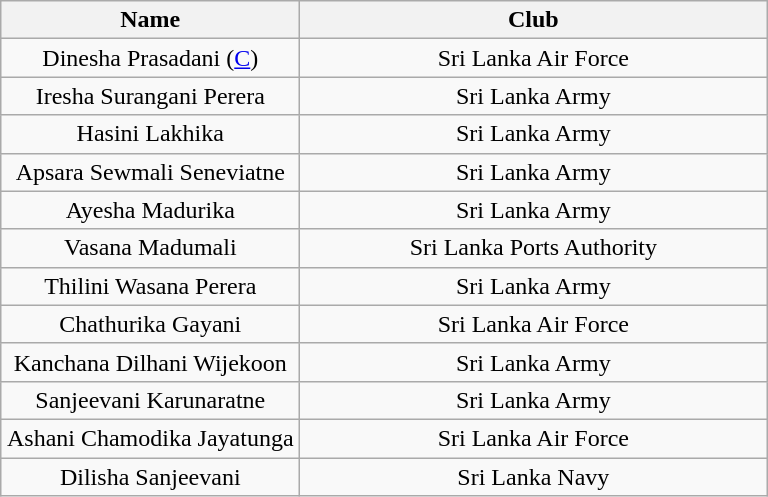<table class="wikitable sortable" style="text-align:center;">
<tr>
<th style="width:12em">Name</th>
<th style="width:19em">Club</th>
</tr>
<tr>
<td>Dinesha Prasadani (<a href='#'>C</a>)</td>
<td>Sri Lanka Air Force</td>
</tr>
<tr>
<td>Iresha Surangani Perera</td>
<td>Sri Lanka Army</td>
</tr>
<tr>
<td>Hasini Lakhika</td>
<td>Sri Lanka Army</td>
</tr>
<tr>
<td>Apsara Sewmali Seneviatne</td>
<td>Sri Lanka Army</td>
</tr>
<tr>
<td>Ayesha Madurika</td>
<td>Sri Lanka Army</td>
</tr>
<tr>
<td>Vasana Madumali</td>
<td>Sri Lanka Ports Authority</td>
</tr>
<tr>
<td>Thilini Wasana Perera</td>
<td>Sri Lanka Army</td>
</tr>
<tr>
<td>Chathurika Gayani</td>
<td>Sri Lanka Air Force</td>
</tr>
<tr>
<td>Kanchana Dilhani Wijekoon</td>
<td>Sri Lanka Army</td>
</tr>
<tr>
<td>Sanjeevani Karunaratne</td>
<td>Sri Lanka Army</td>
</tr>
<tr>
<td>Ashani Chamodika Jayatunga</td>
<td>Sri Lanka Air Force</td>
</tr>
<tr>
<td>Dilisha Sanjeevani</td>
<td>Sri Lanka Navy</td>
</tr>
</table>
